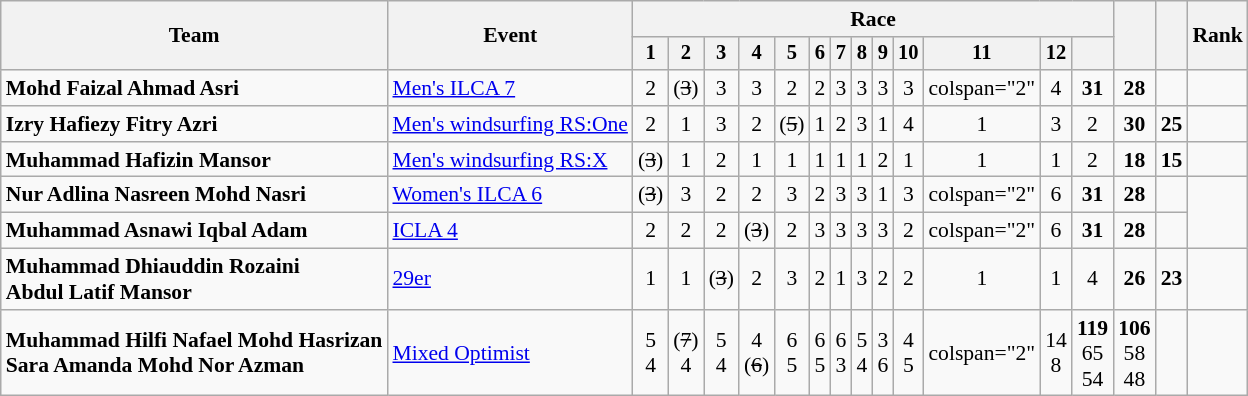<table class="wikitable" style="font-size:90%">
<tr>
<th rowspan=2>Team</th>
<th rowspan=2>Event</th>
<th colspan=13>Race</th>
<th rowspan=2></th>
<th rowspan=2></th>
<th rowspan=2>Rank</th>
</tr>
<tr style="font-size:95%">
<th>1</th>
<th>2</th>
<th>3</th>
<th>4</th>
<th>5</th>
<th>6</th>
<th>7</th>
<th>8</th>
<th>9</th>
<th>10</th>
<th>11</th>
<th>12</th>
<th></th>
</tr>
<tr align=center>
<td align=left><strong>Mohd Faizal Ahmad Asri</strong></td>
<td align=left><a href='#'>Men's ILCA 7</a></td>
<td>2</td>
<td>(<s>3</s>)</td>
<td>3</td>
<td>3</td>
<td>2</td>
<td>2</td>
<td>3</td>
<td>3</td>
<td>3</td>
<td>3</td>
<td>colspan="2" </td>
<td>4</td>
<td><strong>31</strong></td>
<td><strong>28</strong></td>
<td></td>
</tr>
<tr align=center>
<td align=left><strong>Izry Hafiezy Fitry Azri</strong></td>
<td align=left><a href='#'>Men's windsurfing RS:One</a></td>
<td>2</td>
<td>1</td>
<td>3</td>
<td>2</td>
<td>(<s>5</s>)</td>
<td>1</td>
<td>2</td>
<td>3</td>
<td>1</td>
<td>4</td>
<td>1</td>
<td>3</td>
<td>2</td>
<td><strong>30</strong></td>
<td><strong>25</strong></td>
<td></td>
</tr>
<tr align=center>
<td align=left><strong>Muhammad Hafizin Mansor</strong></td>
<td align=left><a href='#'>Men's windsurfing RS:X</a></td>
<td>(<s>3</s>)</td>
<td>1</td>
<td>2</td>
<td>1</td>
<td>1</td>
<td>1</td>
<td>1</td>
<td>1</td>
<td>2</td>
<td>1</td>
<td>1</td>
<td>1</td>
<td>2</td>
<td><strong>18</strong></td>
<td><strong>15</strong></td>
<td></td>
</tr>
<tr align=center>
<td align=left><strong>Nur Adlina Nasreen Mohd Nasri</strong></td>
<td align=left><a href='#'>Women's ILCA 6</a></td>
<td>(<s>3</s>)</td>
<td>3</td>
<td>2</td>
<td>2</td>
<td>3</td>
<td>2</td>
<td>3</td>
<td>3</td>
<td>1</td>
<td>3</td>
<td>colspan="2" </td>
<td>6</td>
<td><strong>31</strong></td>
<td><strong>28</strong></td>
<td></td>
</tr>
<tr align=center>
<td align=left><strong>Muhammad Asnawi Iqbal Adam</strong></td>
<td align=left><a href='#'>ICLA 4</a></td>
<td>2</td>
<td>2</td>
<td>2</td>
<td>(<s>3</s>)</td>
<td>2</td>
<td>3</td>
<td>3</td>
<td>3</td>
<td>3</td>
<td>2</td>
<td>colspan="2" </td>
<td>6</td>
<td><strong>31</strong></td>
<td><strong>28</strong></td>
<td></td>
</tr>
<tr align=center>
<td align=left><strong>Muhammad Dhiauddin Rozaini<br>Abdul Latif Mansor</strong></td>
<td align=left><a href='#'>29er</a></td>
<td>1</td>
<td>1</td>
<td>(<s>3</s>)</td>
<td>2</td>
<td>3</td>
<td>2</td>
<td>1</td>
<td>3</td>
<td>2</td>
<td>2</td>
<td>1</td>
<td>1</td>
<td>4</td>
<td><strong>26</strong></td>
<td><strong>23</strong></td>
<td></td>
</tr>
<tr align=center>
<td align=left><strong>Muhammad Hilfi Nafael Mohd Hasrizan<br>Sara Amanda Mohd Nor Azman</strong></td>
<td align=left><a href='#'>Mixed Optimist</a></td>
<td>5<br>4</td>
<td>(<s>7</s>)<br>4</td>
<td>5<br>4</td>
<td>4<br>(<s>6</s>)</td>
<td>6<br>5</td>
<td>6<br>5</td>
<td>6<br>3</td>
<td>5<br>4</td>
<td>3<br>6</td>
<td>4<br>5</td>
<td>colspan="2"  </td>
<td>14<br>8</td>
<td><strong>119</strong><br>65<br>54</td>
<td><strong>106</strong><br>58<br>48</td>
<td></td>
</tr>
</table>
